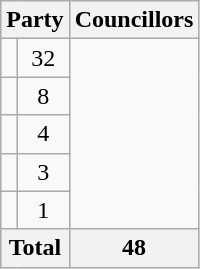<table class="wikitable">
<tr>
<th colspan=2>Party</th>
<th>Councillors</th>
</tr>
<tr>
<td></td>
<td align=center>32</td>
</tr>
<tr>
<td></td>
<td align=center>8</td>
</tr>
<tr>
<td></td>
<td align=center>4</td>
</tr>
<tr>
<td></td>
<td align=center>3</td>
</tr>
<tr>
<td></td>
<td align=center>1</td>
</tr>
<tr>
<th colspan=2>Total</th>
<th align=center>48</th>
</tr>
</table>
